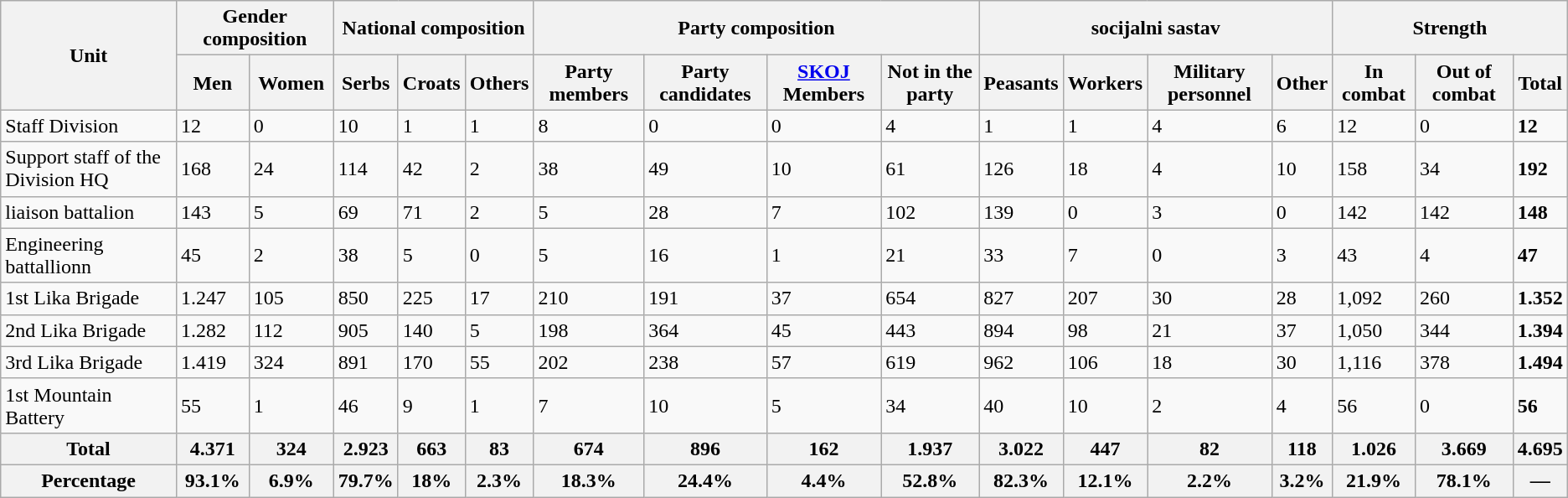<table class="wikitable">
<tr>
<th rowspan="2">Unit</th>
<th colspan="2">Gender composition</th>
<th colspan="3">National composition</th>
<th colspan="4">Party composition</th>
<th colspan="4">socijalni sastav</th>
<th colspan="3">Strength</th>
</tr>
<tr>
<th>Men</th>
<th>Women</th>
<th>Serbs</th>
<th>Croats</th>
<th>Others</th>
<th>Party members</th>
<th>Party candidates</th>
<th><a href='#'>SKOJ</a> Members</th>
<th>Not in the party</th>
<th>Peasants</th>
<th>Workers</th>
<th>Military personnel</th>
<th>Other</th>
<th>In combat</th>
<th>Out of combat</th>
<th>Total</th>
</tr>
<tr>
<td>Staff Division</td>
<td>12</td>
<td>0</td>
<td>10</td>
<td>1</td>
<td>1</td>
<td>8</td>
<td>0</td>
<td>0</td>
<td>4</td>
<td>1</td>
<td>1</td>
<td>4</td>
<td>6</td>
<td>12</td>
<td>0</td>
<td><strong>12</strong></td>
</tr>
<tr>
<td>Support staff of the Division HQ</td>
<td>168</td>
<td>24</td>
<td>114</td>
<td>42</td>
<td>2</td>
<td>38</td>
<td>49</td>
<td>10</td>
<td>61</td>
<td>126</td>
<td>18</td>
<td>4</td>
<td>10</td>
<td>158</td>
<td>34</td>
<td><strong>192</strong></td>
</tr>
<tr>
<td>liaison battalion</td>
<td>143</td>
<td>5</td>
<td>69</td>
<td>71</td>
<td>2</td>
<td>5</td>
<td>28</td>
<td>7</td>
<td>102</td>
<td>139</td>
<td>0</td>
<td>3</td>
<td>0</td>
<td>142</td>
<td>142</td>
<td><strong>148</strong></td>
</tr>
<tr>
<td>Engineering battallionn</td>
<td>45</td>
<td>2</td>
<td>38</td>
<td>5</td>
<td>0</td>
<td>5</td>
<td>16</td>
<td>1</td>
<td>21</td>
<td>33</td>
<td>7</td>
<td>0</td>
<td>3</td>
<td>43</td>
<td>4</td>
<td><strong>47</strong></td>
</tr>
<tr>
<td>1st Lika Brigade</td>
<td>1.247</td>
<td>105</td>
<td>850</td>
<td>225</td>
<td>17</td>
<td>210</td>
<td>191</td>
<td>37</td>
<td>654</td>
<td>827</td>
<td>207</td>
<td>30</td>
<td>28</td>
<td>1,092</td>
<td>260</td>
<td><strong>1.352</strong></td>
</tr>
<tr>
<td>2nd Lika Brigade</td>
<td>1.282</td>
<td>112</td>
<td>905</td>
<td>140</td>
<td>5</td>
<td>198</td>
<td>364</td>
<td>45</td>
<td>443</td>
<td>894</td>
<td>98</td>
<td>21</td>
<td>37</td>
<td>1,050</td>
<td>344</td>
<td><strong>1.394</strong></td>
</tr>
<tr>
<td>3rd Lika Brigade</td>
<td>1.419</td>
<td>324</td>
<td>891</td>
<td>170</td>
<td>55</td>
<td>202</td>
<td>238</td>
<td>57</td>
<td>619</td>
<td>962</td>
<td>106</td>
<td>18</td>
<td>30</td>
<td>1,116</td>
<td>378</td>
<td><strong>1.494</strong></td>
</tr>
<tr>
<td>1st Mountain Battery</td>
<td>55</td>
<td>1</td>
<td>46</td>
<td>9</td>
<td>1</td>
<td>7</td>
<td>10</td>
<td>5</td>
<td>34</td>
<td>40</td>
<td>10</td>
<td>2</td>
<td>4</td>
<td>56</td>
<td>0</td>
<td><strong>56</strong></td>
</tr>
<tr>
<th>Total</th>
<th>4.371</th>
<th>324</th>
<th>2.923</th>
<th>663</th>
<th>83</th>
<th>674</th>
<th>896</th>
<th>162</th>
<th>1.937</th>
<th>3.022</th>
<th>447</th>
<th>82</th>
<th>118</th>
<th>1.026</th>
<th>3.669</th>
<th>4.695</th>
</tr>
<tr>
<th>Percentage</th>
<th>93.1%</th>
<th>6.9%</th>
<th>79.7%</th>
<th>18%</th>
<th>2.3%</th>
<th>18.3%</th>
<th>24.4%</th>
<th>4.4%</th>
<th>52.8%</th>
<th>82.3%</th>
<th>12.1%</th>
<th>2.2%</th>
<th>3.2%</th>
<th>21.9%</th>
<th>78.1%</th>
<th>—</th>
</tr>
</table>
